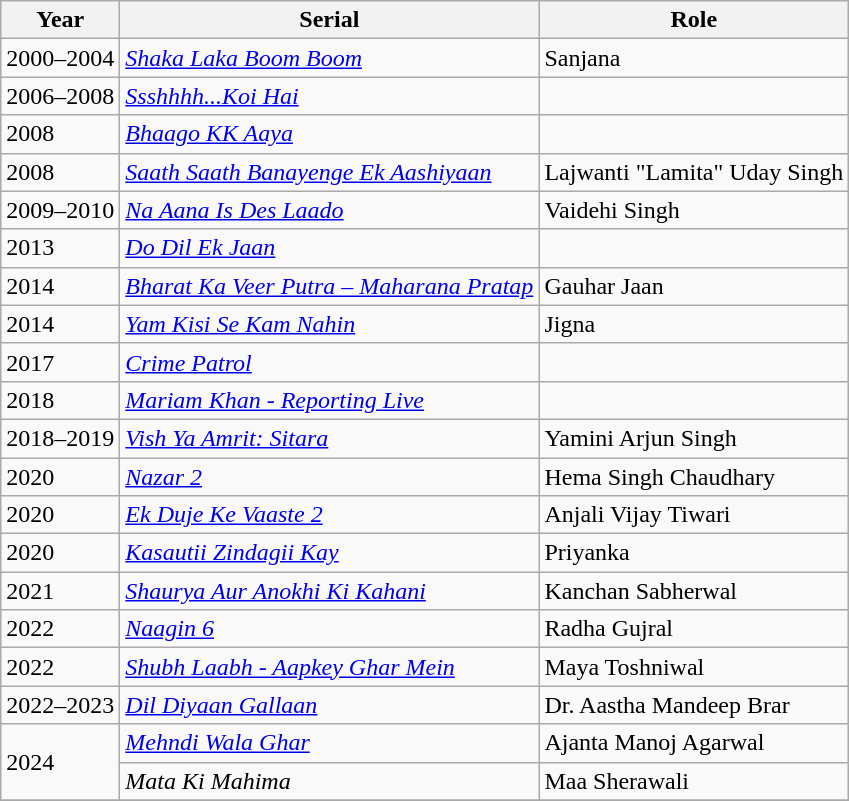<table class="wikitable sortable">
<tr>
<th>Year</th>
<th>Serial</th>
<th>Role</th>
</tr>
<tr>
<td>2000–2004</td>
<td><em><a href='#'>Shaka Laka Boom Boom</a></em></td>
<td>Sanjana</td>
</tr>
<tr>
<td>2006–2008</td>
<td><em><a href='#'>Ssshhhh...Koi Hai</a></em></td>
<td></td>
</tr>
<tr>
<td>2008</td>
<td><em><a href='#'>Bhaago KK Aaya</a></em></td>
<td></td>
</tr>
<tr>
<td>2008</td>
<td><em><a href='#'>Saath Saath Banayenge Ek Aashiyaan</a></em></td>
<td>Lajwanti "Lamita" Uday Singh</td>
</tr>
<tr>
<td>2009–2010</td>
<td><em><a href='#'>Na Aana Is Des Laado</a></em></td>
<td>Vaidehi Singh</td>
</tr>
<tr>
<td>2013</td>
<td><em><a href='#'>Do Dil Ek Jaan</a></em></td>
<td></td>
</tr>
<tr>
<td>2014</td>
<td><em><a href='#'>Bharat Ka Veer Putra – Maharana Pratap</a></em></td>
<td>Gauhar Jaan</td>
</tr>
<tr>
<td>2014</td>
<td><em><a href='#'>Yam Kisi Se Kam Nahin</a></em></td>
<td>Jigna</td>
</tr>
<tr>
<td>2017</td>
<td><em><a href='#'> Crime Patrol</a></em></td>
<td></td>
</tr>
<tr>
<td>2018</td>
<td><em><a href='#'>Mariam Khan - Reporting Live</a></em></td>
<td></td>
</tr>
<tr>
<td>2018–2019</td>
<td><em><a href='#'>Vish Ya Amrit: Sitara</a></em></td>
<td>Yamini Arjun Singh</td>
</tr>
<tr>
<td>2020</td>
<td><em><a href='#'>Nazar 2</a></em></td>
<td>Hema Singh Chaudhary</td>
</tr>
<tr>
<td>2020</td>
<td><em><a href='#'>Ek Duje Ke Vaaste 2</a></em></td>
<td>Anjali Vijay Tiwari</td>
</tr>
<tr>
<td>2020</td>
<td><em><a href='#'> Kasautii Zindagii Kay</a></em></td>
<td>Priyanka</td>
</tr>
<tr>
<td>2021</td>
<td><em><a href='#'>Shaurya Aur Anokhi Ki Kahani</a></em></td>
<td>Kanchan Sabherwal</td>
</tr>
<tr>
<td>2022</td>
<td><em><a href='#'>Naagin 6</a></em></td>
<td>Radha Gujral</td>
</tr>
<tr>
<td>2022</td>
<td><em><a href='#'>Shubh Laabh - Aapkey Ghar Mein</a></em></td>
<td>Maya Toshniwal</td>
</tr>
<tr>
<td>2022–2023</td>
<td><em><a href='#'>Dil Diyaan Gallaan</a></em></td>
<td>Dr. Aastha Mandeep Brar</td>
</tr>
<tr>
<td rowspan="2">2024</td>
<td><em><a href='#'>Mehndi Wala Ghar</a></em></td>
<td>Ajanta Manoj Agarwal</td>
</tr>
<tr>
<td><em>Mata Ki Mahima</em></td>
<td>Maa Sherawali</td>
</tr>
<tr>
</tr>
</table>
